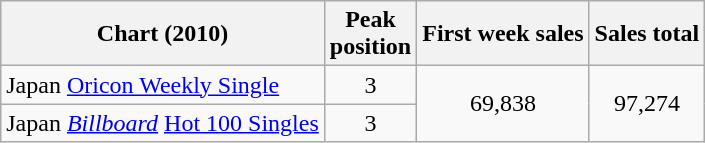<table class="wikitable sortable">
<tr>
<th>Chart (2010)</th>
<th>Peak<br>position</th>
<th>First week sales</th>
<th>Sales total</th>
</tr>
<tr>
<td>Japan <a href='#'>Oricon Weekly Single</a></td>
<td align="center">3</td>
<td rowspan=2 align="center">69,838</td>
<td rowspan=2 align="center">97,274</td>
</tr>
<tr>
<td>Japan <em><a href='#'>Billboard</a></em> <a href='#'>Hot 100 Singles</a></td>
<td align="center">3</td>
</tr>
</table>
